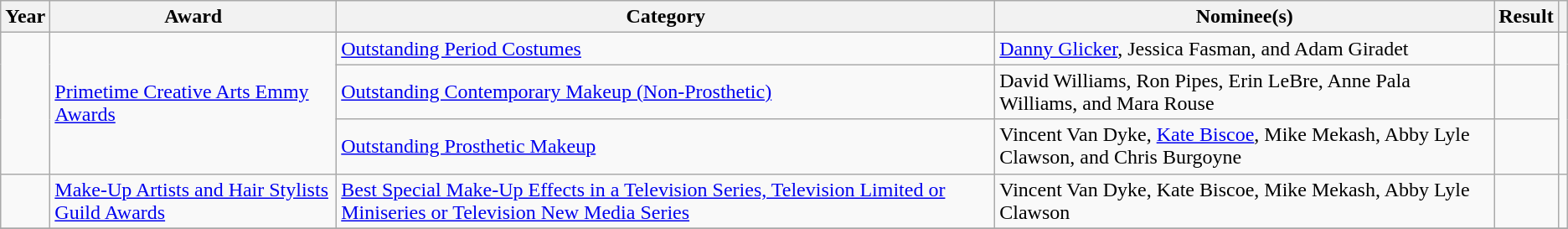<table class="wikitable sortable plainrowheaders">
<tr>
<th>Year</th>
<th>Award</th>
<th>Category</th>
<th>Nominee(s)</th>
<th>Result</th>
<th></th>
</tr>
<tr>
<td rowspan="3"></td>
<td rowspan="3"><a href='#'>Primetime Creative Arts Emmy Awards</a></td>
<td><a href='#'>Outstanding Period Costumes</a></td>
<td><a href='#'>Danny Glicker</a>, Jessica Fasman, and Adam Giradet </td>
<td></td>
<td align="center" rowspan="3"></td>
</tr>
<tr>
<td><a href='#'>Outstanding Contemporary Makeup (Non-Prosthetic)</a></td>
<td>David Williams, Ron Pipes, Erin LeBre, Anne Pala Williams, and Mara Rouse </td>
<td></td>
</tr>
<tr>
<td><a href='#'>Outstanding Prosthetic Makeup</a></td>
<td>Vincent Van Dyke, <a href='#'>Kate Biscoe</a>, Mike Mekash, Abby Lyle Clawson, and Chris Burgoyne</td>
<td></td>
</tr>
<tr>
<td></td>
<td><a href='#'>Make-Up Artists and Hair Stylists Guild Awards</a></td>
<td><a href='#'>Best Special Make-Up Effects in a Television Series, Television Limited or Miniseries or Television New Media Series</a></td>
<td>Vincent Van Dyke, Kate Biscoe, Mike Mekash, Abby Lyle Clawson</td>
<td></td>
<td align="center"></td>
</tr>
<tr>
</tr>
</table>
